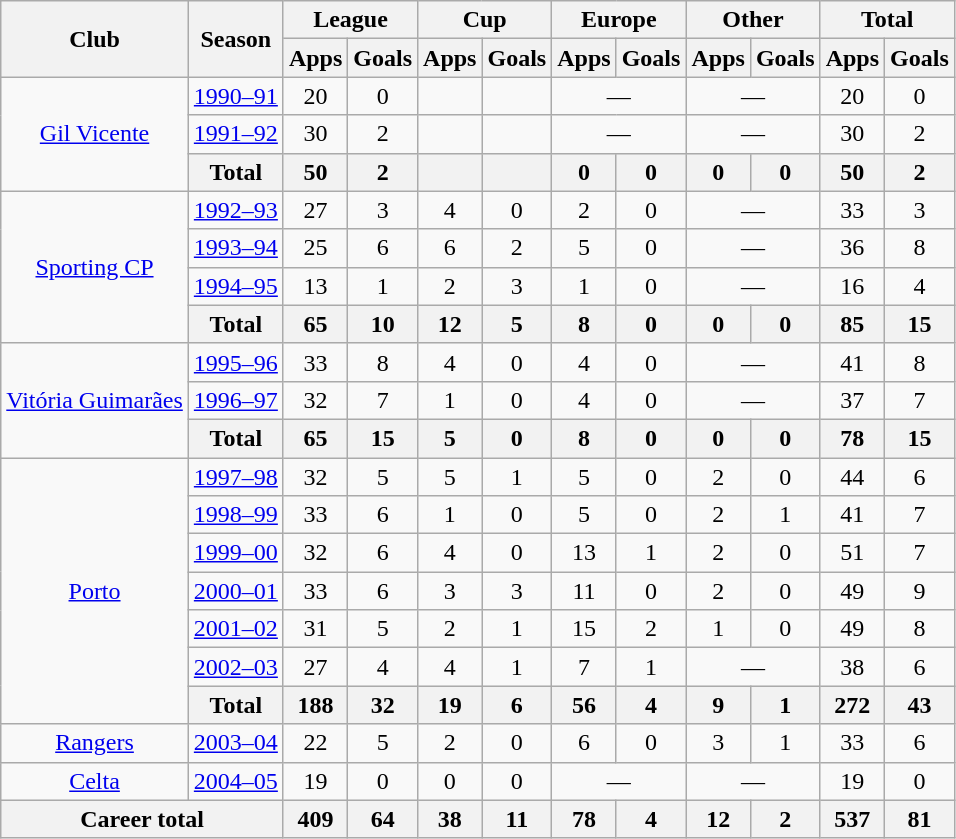<table class="wikitable" style="text-align:center">
<tr>
<th rowspan="2">Club</th>
<th rowspan="2">Season</th>
<th colspan="2">League</th>
<th colspan="2">Cup</th>
<th colspan="2">Europe</th>
<th colspan="2">Other</th>
<th colspan="2">Total</th>
</tr>
<tr>
<th>Apps</th>
<th>Goals</th>
<th>Apps</th>
<th>Goals</th>
<th>Apps</th>
<th>Goals</th>
<th>Apps</th>
<th>Goals</th>
<th>Apps</th>
<th>Goals</th>
</tr>
<tr>
<td rowspan="3"><a href='#'>Gil Vicente</a></td>
<td><a href='#'>1990–91</a></td>
<td>20</td>
<td>0</td>
<td></td>
<td></td>
<td colspan="2">—</td>
<td colspan="2">—</td>
<td>20</td>
<td>0</td>
</tr>
<tr>
<td><a href='#'>1991–92</a></td>
<td>30</td>
<td>2</td>
<td></td>
<td></td>
<td colspan="2">—</td>
<td colspan="2">—</td>
<td>30</td>
<td>2</td>
</tr>
<tr>
<th>Total</th>
<th>50</th>
<th>2</th>
<th></th>
<th></th>
<th>0</th>
<th>0</th>
<th>0</th>
<th>0</th>
<th>50</th>
<th>2</th>
</tr>
<tr>
<td rowspan="4"><a href='#'>Sporting CP</a></td>
<td><a href='#'>1992–93</a></td>
<td>27</td>
<td>3</td>
<td>4</td>
<td>0</td>
<td>2</td>
<td>0</td>
<td colspan="2">—</td>
<td>33</td>
<td>3</td>
</tr>
<tr>
<td><a href='#'>1993–94</a></td>
<td>25</td>
<td>6</td>
<td>6</td>
<td>2</td>
<td>5</td>
<td>0</td>
<td colspan="2">—</td>
<td>36</td>
<td>8</td>
</tr>
<tr>
<td><a href='#'>1994–95</a></td>
<td>13</td>
<td>1</td>
<td>2</td>
<td>3</td>
<td>1</td>
<td>0</td>
<td colspan="2">—</td>
<td>16</td>
<td>4</td>
</tr>
<tr>
<th>Total</th>
<th>65</th>
<th>10</th>
<th>12</th>
<th>5</th>
<th>8</th>
<th>0</th>
<th>0</th>
<th>0</th>
<th>85</th>
<th>15</th>
</tr>
<tr>
<td rowspan="3"><a href='#'>Vitória Guimarães</a></td>
<td><a href='#'>1995–96</a></td>
<td>33</td>
<td>8</td>
<td>4</td>
<td>0</td>
<td>4</td>
<td>0</td>
<td colspan="2">—</td>
<td>41</td>
<td>8</td>
</tr>
<tr>
<td><a href='#'>1996–97</a></td>
<td>32</td>
<td>7</td>
<td>1</td>
<td>0</td>
<td>4</td>
<td>0</td>
<td colspan="2">—</td>
<td>37</td>
<td>7</td>
</tr>
<tr>
<th>Total</th>
<th>65</th>
<th>15</th>
<th>5</th>
<th>0</th>
<th>8</th>
<th>0</th>
<th>0</th>
<th>0</th>
<th>78</th>
<th>15</th>
</tr>
<tr>
<td rowspan="7"><a href='#'>Porto</a></td>
<td><a href='#'>1997–98</a></td>
<td>32</td>
<td>5</td>
<td>5</td>
<td>1</td>
<td>5</td>
<td>0</td>
<td>2</td>
<td>0</td>
<td>44</td>
<td>6</td>
</tr>
<tr>
<td><a href='#'>1998–99</a></td>
<td>33</td>
<td>6</td>
<td>1</td>
<td>0</td>
<td>5</td>
<td>0</td>
<td>2</td>
<td>1</td>
<td>41</td>
<td>7</td>
</tr>
<tr>
<td><a href='#'>1999–00</a></td>
<td>32</td>
<td>6</td>
<td>4</td>
<td>0</td>
<td>13</td>
<td>1</td>
<td>2</td>
<td>0</td>
<td>51</td>
<td>7</td>
</tr>
<tr>
<td><a href='#'>2000–01</a></td>
<td>33</td>
<td>6</td>
<td>3</td>
<td>3</td>
<td>11</td>
<td>0</td>
<td>2</td>
<td>0</td>
<td>49</td>
<td>9</td>
</tr>
<tr>
<td><a href='#'>2001–02</a></td>
<td>31</td>
<td>5</td>
<td>2</td>
<td>1</td>
<td>15</td>
<td>2</td>
<td>1</td>
<td>0</td>
<td>49</td>
<td>8</td>
</tr>
<tr>
<td><a href='#'>2002–03</a></td>
<td>27</td>
<td>4</td>
<td>4</td>
<td>1</td>
<td>7</td>
<td>1</td>
<td colspan="2">—</td>
<td>38</td>
<td>6</td>
</tr>
<tr>
<th>Total</th>
<th>188</th>
<th>32</th>
<th>19</th>
<th>6</th>
<th>56</th>
<th>4</th>
<th>9</th>
<th>1</th>
<th>272</th>
<th>43</th>
</tr>
<tr>
<td><a href='#'>Rangers</a></td>
<td><a href='#'>2003–04</a></td>
<td>22</td>
<td>5</td>
<td>2</td>
<td>0</td>
<td>6</td>
<td>0</td>
<td>3</td>
<td>1</td>
<td>33</td>
<td>6</td>
</tr>
<tr>
<td><a href='#'>Celta</a></td>
<td><a href='#'>2004–05</a></td>
<td>19</td>
<td>0</td>
<td>0</td>
<td>0</td>
<td colspan="2">—</td>
<td colspan="2">—</td>
<td>19</td>
<td>0</td>
</tr>
<tr>
<th colspan="2">Career total</th>
<th>409</th>
<th>64</th>
<th>38</th>
<th>11</th>
<th>78</th>
<th>4</th>
<th>12</th>
<th>2</th>
<th>537</th>
<th>81</th>
</tr>
</table>
